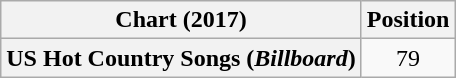<table class="wikitable plainrowheaders" style="text-align:center">
<tr>
<th scope="col">Chart (2017)</th>
<th scope="col">Position</th>
</tr>
<tr>
<th scope="row">US Hot Country Songs (<em>Billboard</em>)</th>
<td>79</td>
</tr>
</table>
